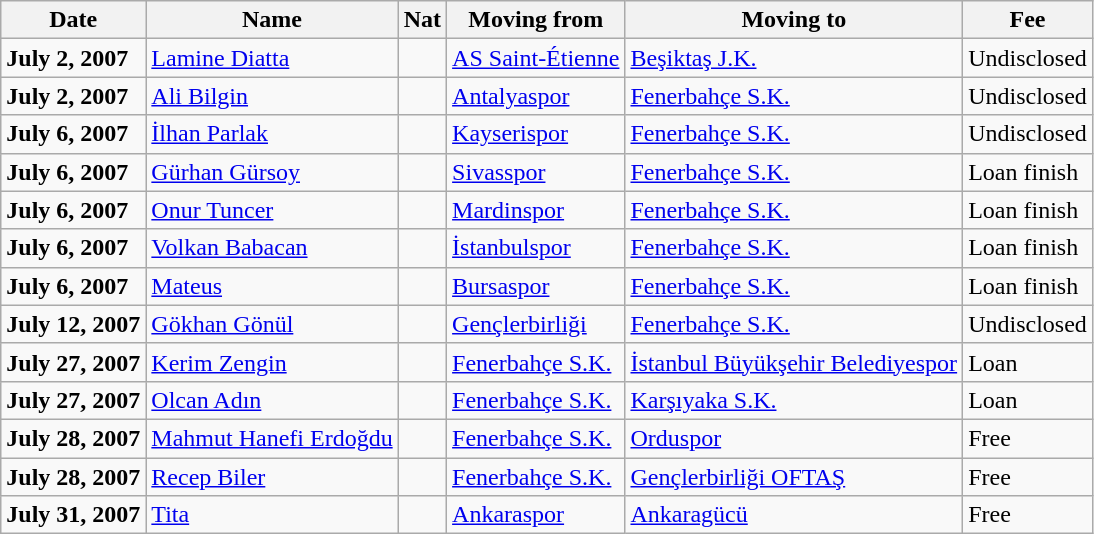<table class="wikitable">
<tr>
<th>Date</th>
<th>Name</th>
<th>Nat</th>
<th>Moving from</th>
<th>Moving to</th>
<th>Fee</th>
</tr>
<tr>
<td><strong>July 2, 2007</strong></td>
<td><a href='#'>Lamine Diatta</a></td>
<td></td>
<td><a href='#'>AS Saint-Étienne</a></td>
<td><a href='#'>Beşiktaş J.K.</a></td>
<td>Undisclosed</td>
</tr>
<tr>
<td><strong>July 2, 2007</strong></td>
<td><a href='#'>Ali Bilgin</a></td>
<td></td>
<td><a href='#'>Antalyaspor</a></td>
<td><a href='#'>Fenerbahçe S.K.</a></td>
<td>Undisclosed</td>
</tr>
<tr>
<td><strong>July 6, 2007</strong></td>
<td><a href='#'>İlhan Parlak</a></td>
<td></td>
<td><a href='#'>Kayserispor</a></td>
<td><a href='#'>Fenerbahçe S.K.</a></td>
<td>Undisclosed</td>
</tr>
<tr>
<td><strong>July 6, 2007</strong></td>
<td><a href='#'>Gürhan Gürsoy</a></td>
<td></td>
<td><a href='#'>Sivasspor</a></td>
<td><a href='#'>Fenerbahçe S.K.</a></td>
<td>Loan finish</td>
</tr>
<tr>
<td><strong>July 6, 2007</strong></td>
<td><a href='#'>Onur Tuncer</a></td>
<td></td>
<td><a href='#'>Mardinspor</a></td>
<td><a href='#'>Fenerbahçe S.K.</a></td>
<td>Loan finish</td>
</tr>
<tr>
<td><strong>July 6, 2007</strong></td>
<td><a href='#'>Volkan Babacan</a></td>
<td></td>
<td><a href='#'>İstanbulspor</a></td>
<td><a href='#'>Fenerbahçe S.K.</a></td>
<td>Loan finish</td>
</tr>
<tr>
<td><strong>July 6, 2007</strong></td>
<td><a href='#'>Mateus</a></td>
<td></td>
<td><a href='#'>Bursaspor</a></td>
<td><a href='#'>Fenerbahçe S.K.</a></td>
<td>Loan finish</td>
</tr>
<tr>
<td><strong>July 12, 2007</strong></td>
<td><a href='#'>Gökhan Gönül</a></td>
<td></td>
<td><a href='#'>Gençlerbirliği</a></td>
<td><a href='#'>Fenerbahçe S.K.</a></td>
<td>Undisclosed</td>
</tr>
<tr>
<td><strong>July 27, 2007</strong></td>
<td><a href='#'>Kerim Zengin</a></td>
<td></td>
<td><a href='#'>Fenerbahçe S.K.</a></td>
<td><a href='#'>İstanbul Büyükşehir Belediyespor</a></td>
<td>Loan</td>
</tr>
<tr>
<td><strong>July 27, 2007</strong></td>
<td><a href='#'>Olcan Adın</a></td>
<td></td>
<td><a href='#'>Fenerbahçe S.K.</a></td>
<td><a href='#'>Karşıyaka S.K.</a></td>
<td>Loan</td>
</tr>
<tr>
<td><strong>July 28, 2007</strong></td>
<td><a href='#'>Mahmut Hanefi Erdoğdu</a></td>
<td></td>
<td><a href='#'>Fenerbahçe S.K.</a></td>
<td><a href='#'>Orduspor</a></td>
<td>Free</td>
</tr>
<tr>
<td><strong>July 28, 2007</strong></td>
<td><a href='#'>Recep Biler</a></td>
<td></td>
<td><a href='#'>Fenerbahçe S.K.</a></td>
<td><a href='#'>Gençlerbirliği OFTAŞ</a></td>
<td>Free</td>
</tr>
<tr>
<td><strong>July 31, 2007</strong></td>
<td><a href='#'>Tita</a></td>
<td></td>
<td><a href='#'>Ankaraspor</a></td>
<td><a href='#'>Ankaragücü</a></td>
<td>Free</td>
</tr>
</table>
